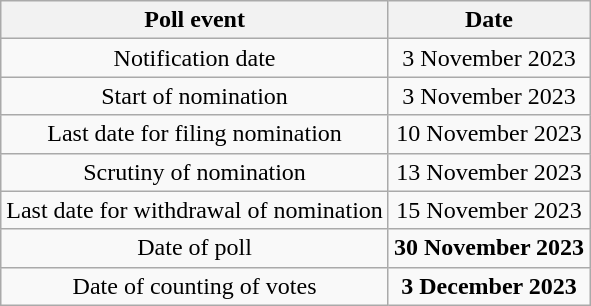<table class="wikitable" style="text-align:center">
<tr>
<th>Poll event</th>
<th>Date</th>
</tr>
<tr>
<td>Notification date</td>
<td>3 November 2023</td>
</tr>
<tr>
<td>Start of nomination</td>
<td>3 November 2023</td>
</tr>
<tr>
<td>Last date for filing nomination</td>
<td>10 November 2023</td>
</tr>
<tr>
<td>Scrutiny of nomination</td>
<td>13 November 2023</td>
</tr>
<tr>
<td>Last date for withdrawal of nomination</td>
<td>15 November 2023</td>
</tr>
<tr>
<td>Date of poll</td>
<td><strong>30 November 2023</strong></td>
</tr>
<tr>
<td>Date of counting of votes</td>
<td><strong>3 December 2023</strong></td>
</tr>
</table>
